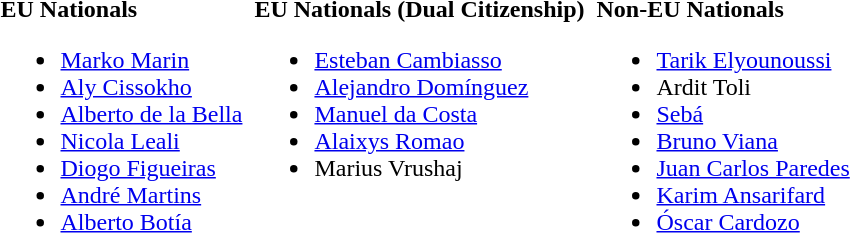<table>
<tr style="vertical-align:top;">
<td><br><strong>EU Nationals</strong><ul><li>    <a href='#'>Marko Marin</a></li><li>   <a href='#'>Aly Cissokho</a></li><li>  <a href='#'>Alberto de la Bella</a></li><li>  <a href='#'>Nicola Leali</a></li><li>  <a href='#'>Diogo Figueiras</a></li><li>  <a href='#'>André Martins</a></li><li>  <a href='#'>Alberto Botía</a></li></ul></td>
<td></td>
<td><br><strong>EU Nationals (Dual Citizenship)</strong><ul><li>   <a href='#'>Esteban Cambiasso</a></li><li>   <a href='#'>Alejandro Domínguez</a></li><li>   <a href='#'>Manuel da Costa</a></li><li>   <a href='#'>Alaixys Romao</a></li><li>   Marius Vrushaj</li></ul></td>
<td></td>
<td><br><strong>Non-EU Nationals</strong><ul><li>  <a href='#'>Tarik Elyounoussi</a></li><li> Ardit Toli</li><li> <a href='#'>Sebá</a></li><li> <a href='#'>Bruno Viana</a></li><li> <a href='#'>Juan Carlos Paredes</a></li><li> <a href='#'>Karim Ansarifard</a></li><li> <a href='#'>Óscar Cardozo</a></li></ul></td>
<td></td>
</tr>
</table>
